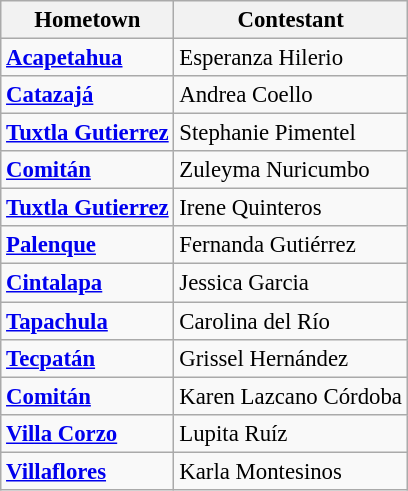<table class="wikitable sortable" style="font-size: 95%;">
<tr>
<th>Hometown</th>
<th>Contestant</th>
</tr>
<tr>
<td><strong><a href='#'>Acapetahua</a></strong></td>
<td>Esperanza Hilerio</td>
</tr>
<tr>
<td><strong><a href='#'>Catazajá</a></strong></td>
<td>Andrea Coello</td>
</tr>
<tr>
<td><strong><a href='#'>Tuxtla Gutierrez</a></strong></td>
<td>Stephanie Pimentel</td>
</tr>
<tr>
<td><strong><a href='#'>Comitán</a></strong></td>
<td>Zuleyma Nuricumbo</td>
</tr>
<tr>
<td><strong><a href='#'>Tuxtla Gutierrez</a></strong></td>
<td>Irene Quinteros</td>
</tr>
<tr>
<td><strong><a href='#'>Palenque</a></strong></td>
<td>Fernanda Gutiérrez</td>
</tr>
<tr>
<td><strong><a href='#'>Cintalapa</a></strong></td>
<td>Jessica Garcia</td>
</tr>
<tr>
<td><strong><a href='#'>Tapachula</a></strong></td>
<td>Carolina del Río</td>
</tr>
<tr>
<td><strong><a href='#'>Tecpatán</a></strong></td>
<td>Grissel Hernández</td>
</tr>
<tr>
<td><strong><a href='#'>Comitán</a></strong></td>
<td>Karen Lazcano Córdoba</td>
</tr>
<tr>
<td><strong><a href='#'>Villa Corzo</a></strong></td>
<td>Lupita Ruíz</td>
</tr>
<tr>
<td><strong><a href='#'>Villaflores</a></strong></td>
<td>Karla Montesinos</td>
</tr>
</table>
